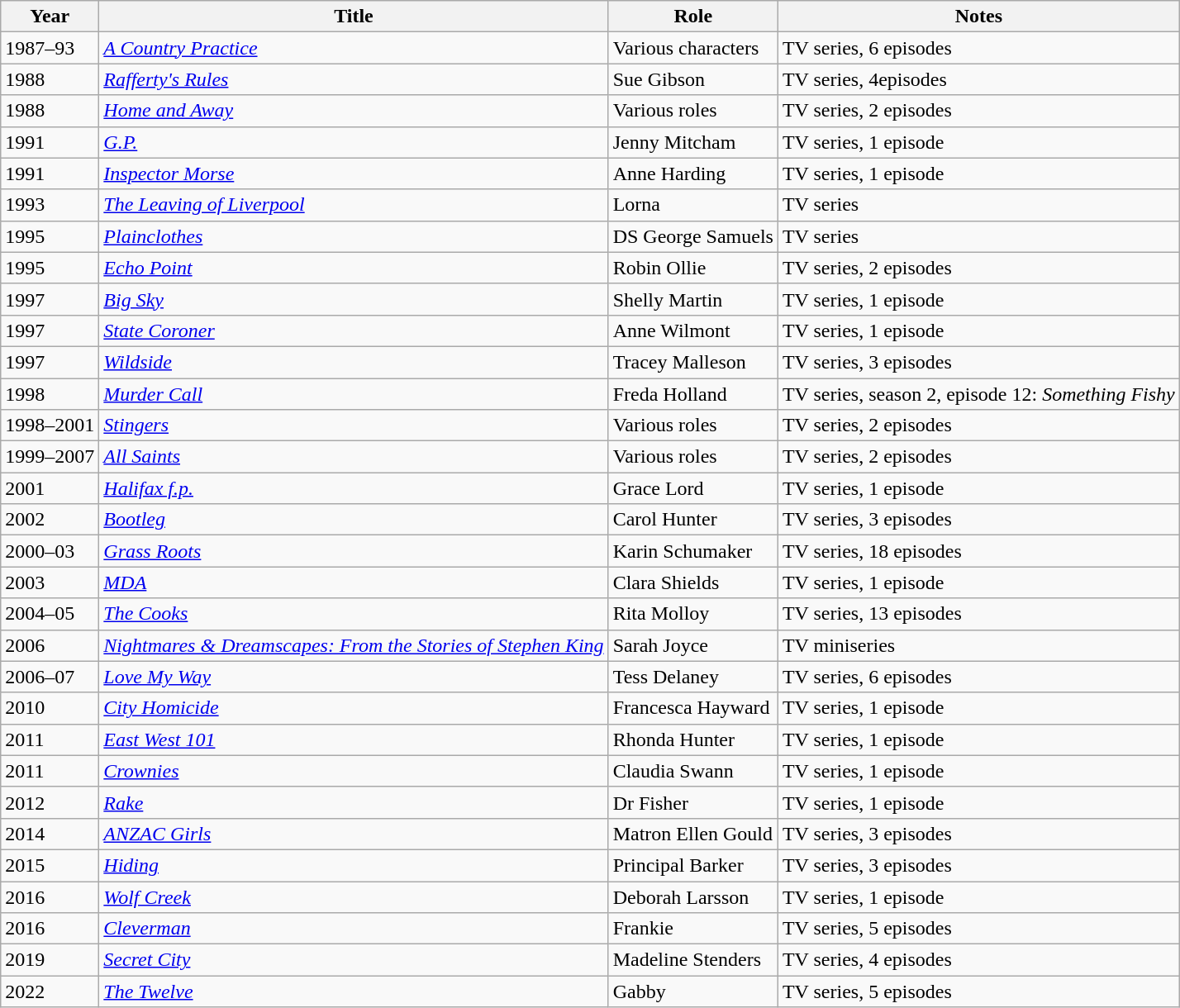<table class="wikitable plainrowheaders sortable">
<tr>
<th scope="col">Year</th>
<th scope="col">Title</th>
<th scope="col">Role</th>
<th class="unsortable">Notes</th>
</tr>
<tr>
<td>1987–93</td>
<td><em><a href='#'>A Country Practice</a></em></td>
<td>Various characters</td>
<td>TV series, 6 episodes</td>
</tr>
<tr>
<td>1988</td>
<td><em><a href='#'>Rafferty's Rules</a></em></td>
<td>Sue Gibson</td>
<td>TV series, 4episodes</td>
</tr>
<tr>
<td>1988</td>
<td><em><a href='#'>Home and Away</a></em></td>
<td>Various roles</td>
<td>TV series, 2 episodes</td>
</tr>
<tr>
<td>1991</td>
<td><em><a href='#'>G.P.</a></em></td>
<td>Jenny Mitcham</td>
<td>TV series, 1 episode</td>
</tr>
<tr>
<td>1991</td>
<td><em><a href='#'>Inspector Morse</a></em></td>
<td>Anne Harding</td>
<td>TV series, 1 episode</td>
</tr>
<tr>
<td>1993</td>
<td><a href='#'><em>The Leaving of Liverpool</em></a></td>
<td>Lorna</td>
<td>TV series</td>
</tr>
<tr>
<td>1995</td>
<td><em><a href='#'>Plainclothes</a></em></td>
<td>DS George Samuels</td>
<td>TV series</td>
</tr>
<tr>
<td>1995</td>
<td><em><a href='#'>Echo Point</a></em></td>
<td>Robin Ollie</td>
<td>TV series, 2 episodes</td>
</tr>
<tr>
<td>1997</td>
<td><em><a href='#'>Big Sky</a></em></td>
<td>Shelly Martin</td>
<td>TV series, 1 episode</td>
</tr>
<tr>
<td>1997</td>
<td><em><a href='#'>State Coroner</a></em></td>
<td>Anne Wilmont</td>
<td>TV series, 1 episode</td>
</tr>
<tr>
<td>1997</td>
<td><em><a href='#'>Wildside</a></em></td>
<td>Tracey Malleson</td>
<td>TV series, 3 episodes</td>
</tr>
<tr>
<td>1998</td>
<td><em><a href='#'>Murder Call</a></em></td>
<td>Freda Holland</td>
<td>TV series, season 2, episode 12: <em>Something Fishy</em></td>
</tr>
<tr>
<td>1998–2001</td>
<td><em><a href='#'>Stingers</a></em></td>
<td>Various roles</td>
<td>TV series, 2 episodes</td>
</tr>
<tr>
<td>1999–2007</td>
<td><a href='#'><em>All Saints</em></a></td>
<td>Various roles</td>
<td>TV series, 2 episodes</td>
</tr>
<tr>
<td>2001</td>
<td><em><a href='#'>Halifax f.p.</a></em></td>
<td>Grace Lord</td>
<td>TV series, 1 episode</td>
</tr>
<tr>
<td>2002</td>
<td><em><a href='#'>Bootleg</a></em></td>
<td>Carol Hunter</td>
<td>TV series, 3 episodes</td>
</tr>
<tr>
<td>2000–03</td>
<td><em><a href='#'>Grass Roots</a></em></td>
<td>Karin Schumaker</td>
<td>TV series, 18 episodes</td>
</tr>
<tr>
<td>2003</td>
<td><em><a href='#'>MDA</a></em></td>
<td>Clara Shields</td>
<td>TV series, 1 episode</td>
</tr>
<tr>
<td>2004–05</td>
<td><em><a href='#'>The Cooks</a></em></td>
<td>Rita Molloy</td>
<td>TV series, 13 episodes</td>
</tr>
<tr>
<td>2006</td>
<td><em><a href='#'>Nightmares & Dreamscapes: From the Stories of Stephen King</a></em></td>
<td>Sarah Joyce</td>
<td>TV miniseries</td>
</tr>
<tr>
<td>2006–07</td>
<td><em><a href='#'>Love My Way</a></em></td>
<td>Tess Delaney</td>
<td>TV series, 6 episodes</td>
</tr>
<tr>
<td>2010</td>
<td><em><a href='#'>City Homicide</a></em></td>
<td>Francesca Hayward</td>
<td>TV series, 1 episode</td>
</tr>
<tr>
<td>2011</td>
<td><em><a href='#'>East West 101</a></em></td>
<td>Rhonda Hunter</td>
<td>TV series, 1 episode</td>
</tr>
<tr>
<td>2011</td>
<td><em><a href='#'>Crownies</a></em></td>
<td>Claudia Swann</td>
<td>TV series, 1 episode</td>
</tr>
<tr>
<td>2012</td>
<td><a href='#'><em>Rake</em></a></td>
<td>Dr Fisher</td>
<td>TV series, 1 episode</td>
</tr>
<tr>
<td>2014</td>
<td><em><a href='#'>ANZAC Girls</a></em></td>
<td>Matron Ellen Gould</td>
<td>TV series, 3 episodes</td>
</tr>
<tr>
<td>2015</td>
<td><a href='#'><em>Hiding</em></a></td>
<td>Principal Barker</td>
<td>TV series, 3 episodes</td>
</tr>
<tr>
<td>2016</td>
<td><a href='#'><em>Wolf Creek</em></a></td>
<td>Deborah Larsson</td>
<td>TV series, 1 episode</td>
</tr>
<tr>
<td>2016</td>
<td><a href='#'><em>Cleverman</em></a></td>
<td>Frankie</td>
<td>TV series, 5 episodes</td>
</tr>
<tr>
<td>2019</td>
<td><a href='#'><em>Secret City</em></a></td>
<td>Madeline Stenders</td>
<td>TV series, 4 episodes</td>
</tr>
<tr>
<td>2022</td>
<td><a href='#'><em>The Twelve</em></a></td>
<td>Gabby</td>
<td>TV series, 5 episodes</td>
</tr>
</table>
